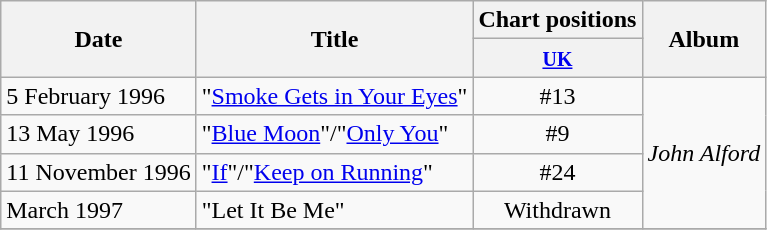<table class="wikitable">
<tr>
<th rowspan="2">Date</th>
<th rowspan="2">Title</th>
<th>Chart positions</th>
<th rowspan="2">Album</th>
</tr>
<tr>
<th style="text-align:center;"><small><a href='#'>UK</a></small></th>
</tr>
<tr>
<td>5 February 1996</td>
<td>"<a href='#'>Smoke Gets in Your Eyes</a>"</td>
<td style="text-align:center;">#13</td>
<td style="text-align:left;" rowspan="4"><em>John Alford</em></td>
</tr>
<tr>
<td>13 May 1996</td>
<td>"<a href='#'>Blue Moon</a>"/"<a href='#'>Only You</a>"</td>
<td style="text-align:center;">#9</td>
</tr>
<tr>
<td>11 November 1996</td>
<td>"<a href='#'>If</a>"/"<a href='#'>Keep on Running</a>"</td>
<td style="text-align:center;">#24</td>
</tr>
<tr>
<td>March 1997</td>
<td>"Let It Be Me"</td>
<td style="text-align :center;">Withdrawn</td>
</tr>
<tr>
</tr>
</table>
